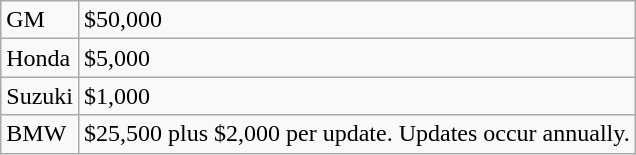<table class="wikitable">
<tr>
<td>GM</td>
<td>$50,000</td>
</tr>
<tr>
<td>Honda</td>
<td>$5,000</td>
</tr>
<tr>
<td>Suzuki</td>
<td>$1,000</td>
</tr>
<tr>
<td>BMW</td>
<td>$25,500 plus $2,000 per update. Updates occur annually.</td>
</tr>
</table>
